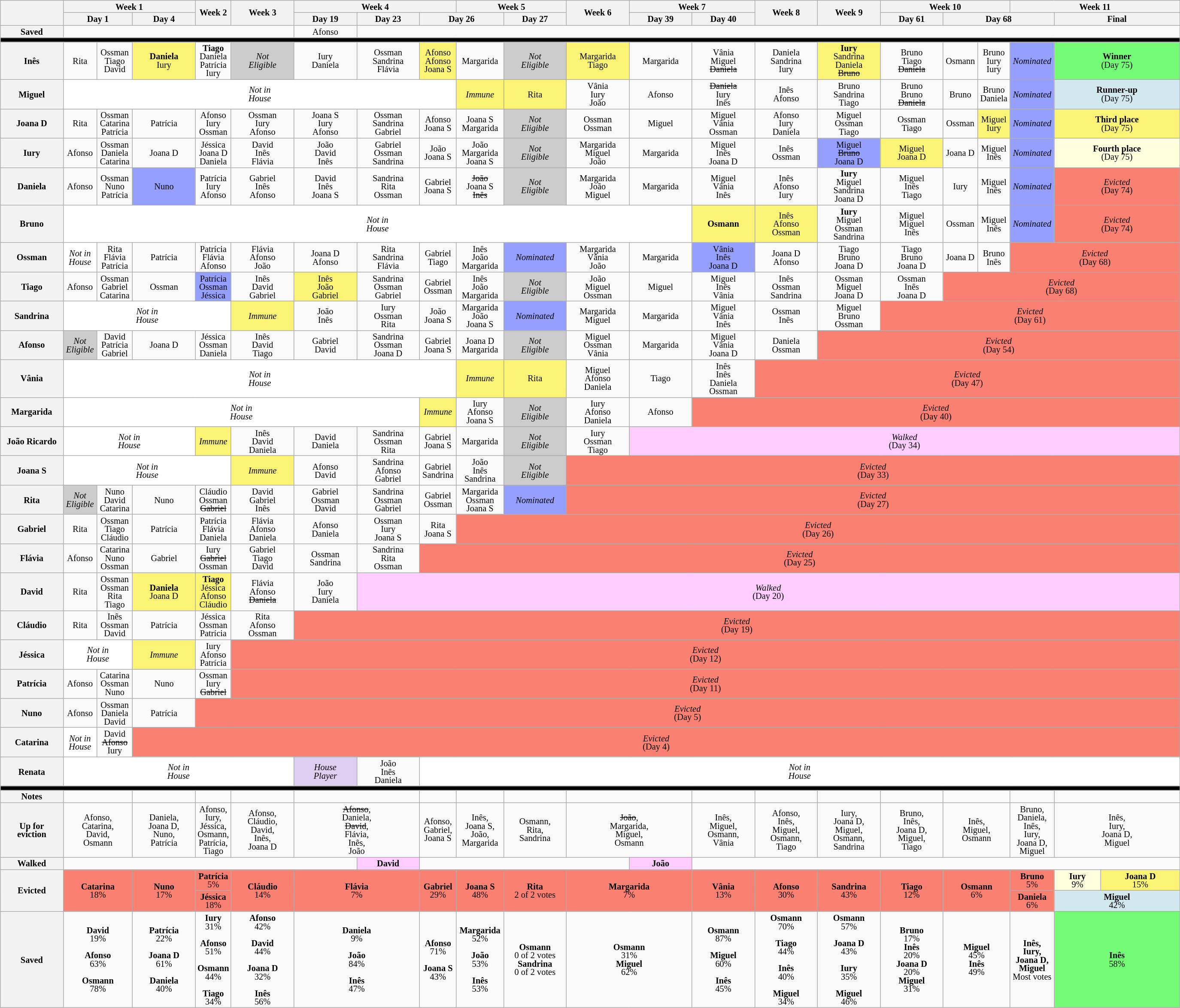<table class="wikitable nowrap" style="width:145%; text-align:center; font-size:85%; line-height:13px">
<tr>
<th rowspan="2" style="width:05%"></th>
<th colspan="3" style="width:05%">Week 1</th>
<th rowspan="2" style="width:00%">Week 2</th>
<th rowspan="2" style="width:05%">Week 3</th>
<th colspan="3" style="width:00%">Week 4</th>
<th colspan="2" style="width:05%">Week 5</th>
<th rowspan="2" style="width:05%">Week 6</th>
<th colspan="2" style="width:05%">Week 7</th>
<th rowspan="2" style="width:05%">Week 8</th>
<th rowspan="2" style="width:05%">Week 9</th>
<th colspan="3" style="width:05%">Week 10</th>
<th colspan="3" style="width:05%">Week 11</th>
</tr>
<tr>
<th colspan="2" style="width:05%">Day 1</th>
<th style="width:05%">Day 4</th>
<th style="width:05%">Day 19</th>
<th style="width:05%">Day 23</th>
<th colspan="2" style="width:05%">Day 26</th>
<th style="width:05%" style="background: salmon">Day 27</th>
<th style="width:05%">Day 39</th>
<th style="width:05%">Day 40</th>
<th style="width:05%">Day 61</th>
<th colspan="3" style="width:05%">Day 68</th>
<th style="width:10%" colspan="2">Final</th>
</tr>
<tr>
<th>Saved<br></th>
<td colspan="5"></td>
<td>Afonso<br></td>
<td colspan="15"></td>
</tr>
<tr>
<th colspan="22" style="background: black"></th>
</tr>
<tr>
<th>Inês</th>
<td>Rita</td>
<td>Ossman<br>Tiago<br>David</td>
<td style="background:#FBF373"><strong>Daniela</strong><br>Iury</td>
<td><strong>Tiago</strong><br>Daniela<br>Patrícia<br>Iury</td>
<td style="background:#ccc"><em>Not<br>Eligible</em></td>
<td>Iury<br>Daniela</td>
<td>Ossman<br>Sandrina<br>Flávia</td>
<td style="background:#FBF373">Afonso<br>Afonso<br>Joana S</td>
<td>Margarida</td>
<td style="background:#ccc"><em>Not<br>Eligible</em></td>
<td style="background:#FBF373">Margarida<br>Tiago</td>
<td>Margarida</td>
<td>Vânia<br>Miguel<br><s>Daniela</s></td>
<td>Daniela<br>Sandrina<br>Iury</td>
<td style="background:#FBF373"><strong>Iury</strong><br>Sandrina<br>Daniela<br><s>Bruno</s></td>
<td>Bruno<br>Tiago<br><s>Daniela</s></td>
<td>Osmann</td>
<td>Bruno<br>Iury<br>Iury</td>
<td style="background:#959FFD"><em>Nominated</em></td>
<td colspan="2" style="background:#73FB76"><strong>Winner</strong><br>(Day 75)</td>
</tr>
<tr>
<th>Miguel</th>
<td colspan="8" style="background: white"><em>Not in<br>House</em></td>
<td style="background:#FBF373"><em>Immune</em></td>
<td style="background:#FBF373">Rita</td>
<td>Vânia<br>Iury<br>João</td>
<td>Afonso</td>
<td><s>Daniela</s><br>Iury<br>Inês</td>
<td>Inês<br>Afonso</td>
<td>Bruno<br>Sandrina<br>Tiago</td>
<td>Bruno<br>Bruno<br><s>Daniela</s></td>
<td>Bruno</td>
<td>Bruno<br>Daniela</td>
<td style="background:#959FFD"><em>Nominated</em></td>
<td colspan="2" style="background:#D1E8EF"><strong>Runner-up</strong><br>(Day 75)</td>
</tr>
<tr>
<th>Joana D</th>
<td>Rita</td>
<td>Ossman<br>Catarina<br>Patrícia</td>
<td>Patrícia</td>
<td>Afonso<br>Iury<br>Ossman</td>
<td>Ossman<br>Iury<br>Afonso</td>
<td>Joana S<br>Iury<br>Afonso</td>
<td>Ossman<br>Sandrina<br>Gabriel</td>
<td>Afonso<br>Joana S</td>
<td>Joana S<br>Margarida</td>
<td style="background:#ccc"><em>Not<br>Eligible</em></td>
<td>Ossman<br>Ossman</td>
<td>Miguel</td>
<td>Miguel<br>Vânia<br>Ossman</td>
<td>Afonso<br>Iury<br>Daniela</td>
<td>Miguel<br>Ossman<br>Tiago</td>
<td>Ossman<br>Tiago</td>
<td>Ossman</td>
<td style="background:#FBF373">Miguel<br>Iury</td>
<td style="background:#959FFD"><em>Nominated</em></td>
<td colspan="2" style="background:#FBF373"><strong>Third place</strong><br>(Day 75)</td>
</tr>
<tr>
<th>Iury</th>
<td>Afonso</td>
<td>Ossman<br>Daniela<br>Catarina</td>
<td>Joana D</td>
<td>Jéssica<br>Joana D<br>Daniela</td>
<td>David<br>Inês<br>Flávia</td>
<td>João<br>David<br>Inês</td>
<td>Gabriel<br>Ossman<br>Sandrina</td>
<td>João<br>Joana S</td>
<td>João<br>Margarida<br>Joana S</td>
<td style="background:#ccc"><em>Not<br>Eligible</em></td>
<td>Margarida<br>Miguel<br>João</td>
<td>Margarida</td>
<td>Miguel<br>Inês<br>Joana D</td>
<td>Inês<br>Ossman</td>
<td style="background:#959FFD">Miguel<br><s>Bruno</s><br>Joana D</td>
<td style="background:#FBF373">Miguel<br>Joana D</td>
<td>Joana D</td>
<td>Miguel<br>Inês</td>
<td style="background:#959FFD"><em>Nominated</em></td>
<td colspan="2" style="background:#ffffdd"><strong>Fourth place</strong><br>(Day 75)</td>
</tr>
<tr>
<th>Daniela</th>
<td>Afonso</td>
<td>Ossman<br>Nuno<br>Patrícia</td>
<td style="background:#959FFD">Nuno</td>
<td>Patrícia<br>Iury<br>Afonso</td>
<td>Gabriel<br>Inês<br>Afonso</td>
<td>David<br>Inês<br>Joana S</td>
<td>Sandrina<br>Rita<br>Ossman</td>
<td>Gabriel<br>Joana S</td>
<td><s>João</s><br>Joana S<br><s>Inês</s></td>
<td style="background:#ccc"><em>Not<br>Eligible</em></td>
<td>Margarida<br>João<br>Miguel</td>
<td>Margarida</td>
<td>Miguel<br>Vânia<br>Inês</td>
<td>Inês<br>Afonso<br>Iury</td>
<td><strong>Iury</strong><br>Miguel<br>Sandrina<br>Joana D</td>
<td>Miguel<br>Inês<br>Tiago</td>
<td>Iury</td>
<td>Miguel<br>Inês</td>
<td style="background:#959FFD"><em>Nominated</em></td>
<td style="background: salmon" colspan="2"><em>Evicted</em><br>(Day 74)</td>
</tr>
<tr>
<th>Bruno</th>
<td colspan="12" style="background: white"><em>Not in<br>House</em></td>
<td style="background:#FBF373"><strong>Osmann</strong></td>
<td style="background:#FBF373">Inês<br>Afonso<br>Ossman</td>
<td><strong>Iury</strong><br>Miguel<br>Ossman<br>Sandrina</td>
<td>Miguel<br>Miguel<br>Inês</td>
<td>Ossman</td>
<td>Miguel<br>Inês</td>
<td style="background:#959FFD"><em>Nominated</em></td>
<td style="background: salmon" colspan="2"><em>Evicted</em><br>(Day 74)</td>
</tr>
<tr>
<th>Ossman</th>
<td style="background: white"><em>Not in<br>House</em></td>
<td>Rita<br>Flávia<br>Patrícia</td>
<td>Patrícia</td>
<td>Patrícia<br>Flávia<br>Afonso</td>
<td>Flávia<br>Afonso<br>João</td>
<td>Joana D<br>Afonso</td>
<td>Rita<br>Sandrina<br>Flávia</td>
<td>Gabriel<br>Tiago</td>
<td>Inês<br>João<br>Margarida</td>
<td style="background:#959FFD"><em>Nominated</em></td>
<td>Margarida<br>Vânia<br>João</td>
<td>Margarida</td>
<td style="background:#959FFD">Vânia<br>Inês<br>Joana D</td>
<td>Joana D<br>Afonso</td>
<td>Tiago<br>Bruno<br>Joana D</td>
<td>Tiago<br>Bruno<br>Joana D</td>
<td>Joana D</td>
<td>Bruno<br>Inês</td>
<td style="background: salmon" colspan="3"><em>Evicted</em><br>(Day 68)</td>
</tr>
<tr>
<th>Tiago</th>
<td>Afonso</td>
<td>Ossman<br>Gabriel<br>Catarina</td>
<td>Ossman</td>
<td style="background:#959FFD">Patrícia<br>Ossman<br>Jéssica</td>
<td>Inês<br>David<br>Gabriel</td>
<td style="background:#FBF373">Inês<br>João<br>Gabriel</td>
<td>Sandrina<br>Ossman<br>Gabriel</td>
<td>Gabriel<br>Ossman</td>
<td>Inês<br>João<br>Margarida</td>
<td style="background:#ccc"><em>Not<br>Eligible</em></td>
<td>João<br>Miguel<br>Ossman</td>
<td>Miguel</td>
<td>Miguel<br>Inês<br>Vânia</td>
<td>Inês<br>Ossman<br>Sandrina</td>
<td>Ossman<br>Miguel<br>Joana D</td>
<td>Ossman<br>Inês<br>Joana D</td>
<td style="background: salmon" colspan="5"><em>Evicted</em><br>(Day 68)</td>
</tr>
<tr>
<th>Sandrina</th>
<td colspan="4" style="background: white"><em>Not in<br>House</em></td>
<td style="background:#FBF373"><em>Immune</em></td>
<td>João<br>Inês</td>
<td>Iury<br>Ossman<br>Rita</td>
<td>João<br>Joana S</td>
<td>Margarida<br>João<br>Joana S</td>
<td style="background:#959FFD"><em>Nominated</em></td>
<td>Margarida<br>Miguel</td>
<td>Margarida</td>
<td>Miguel<br>Vânia<br>Inês</td>
<td>Ossman<br>Inês</td>
<td>Miguel<br>Bruno<br>Ossman</td>
<td style="background: salmon" colspan="6"><em>Evicted</em><br>(Day 61)</td>
</tr>
<tr>
<th>Afonso</th>
<td style="background:#ccc"><em>Not<br>Eligible</em></td>
<td>David<br>Patrícia<br>Gabriel</td>
<td>Joana D</td>
<td>Jéssica<br>Ossman<br>Daniela</td>
<td>Inês<br>David<br>Tiago</td>
<td>Gabriel<br>David</td>
<td>Sandrina<br>Ossman<br>Joana D</td>
<td>Gabriel<br>Joana S</td>
<td>Joana D<br>Margarida</td>
<td style="background:#ccc"><em>Not<br>Eligible</em></td>
<td>Miguel<br>Ossman<br>Vânia</td>
<td>Margarida</td>
<td>Miguel<br>Vânia<br>Joana D</td>
<td>Daniela<br>Ossman</td>
<td style="background: salmon" colspan="7"><em>Evicted</em><br>(Day 54)</td>
</tr>
<tr>
<th>Vânia</th>
<td colspan="8" style="background: white"><em>Not in<br>House</em></td>
<td style="background:#FBF373"><em>Immune</em></td>
<td style="background:#FBF373">Rita</td>
<td>Miguel<br>Afonso<br>Daniela</td>
<td>Tiago</td>
<td>Inês<br>Inês<br>Daniela<br>Ossman</td>
<td style="background: salmon" colspan="8"><em>Evicted</em><br>(Day 47)</td>
</tr>
<tr>
<th>Margarida</th>
<td colspan="7" style="background: white"><em>Not in<br>House</em></td>
<td style="background:#FBF373"><em>Immune</em></td>
<td>Iury<br>Afonso<br>Joana S</td>
<td style="background:#ccc"><em>Not<br>Eligible</em></td>
<td>Iury<br>Afonso<br>Daniela</td>
<td>Afonso</td>
<td style="background: salmon" colspan="9"><em>Evicted</em><br>(Day 40)</td>
</tr>
<tr>
<th>João Ricardo</th>
<td colspan="3" style="background: white"><em>Not in<br>House</em></td>
<td style="background:#FBF373"><em>Immune</em></td>
<td>Inês<br>David<br>Daniela</td>
<td>David<br>Daniela</td>
<td>Sandrina<br>Ossman<br>Rita</td>
<td>Gabriel<br>Joana S</td>
<td>Margarida</td>
<td style="background:#ccc"><em>Not<br>Eligible</em></td>
<td>Iury<br>Ossman<br>Tiago</td>
<td style="background:#ffccff" colspan="10"><em>Walked</em><br>(Day 34)</td>
</tr>
<tr>
<th>Joana S</th>
<td colspan="4" style="background: white"><em>Not in<br>House</em></td>
<td style="background:#FBF373"><em>Immune</em></td>
<td>Afonso<br>David</td>
<td>Sandrina<br>Afonso<br>Gabriel</td>
<td>Gabriel<br>Sandrina</td>
<td>João<br>Inês<br>Sandrina</td>
<td style="background:#ccc"><em>Not<br>Eligible</em></td>
<td style="background: salmon" colspan="11"><em>Evicted</em><br>(Day 33)</td>
</tr>
<tr>
<th>Rita</th>
<td style="background:#ccc"><em>Not<br>Eligible</em></td>
<td>Nuno<br>David<br>Catarina</td>
<td>Nuno</td>
<td>Cláudio<br>Ossman<br><s>Gabriel</s></td>
<td>David<br>Gabriel<br>Inês</td>
<td>Gabriel<br>Ossman<br>David</td>
<td>Sandrina<br>Ossman<br>Gabriel</td>
<td>Gabriel<br>Ossman</td>
<td>Margarida<br>Ossman<br>Joana S</td>
<td style="background:#959FFD"><em>Nominated</em></td>
<td style="background: salmon" colspan="11"><em>Evicted</em><br>(Day 27)</td>
</tr>
<tr>
<th>Gabriel</th>
<td>Rita</td>
<td>Ossman<br>Tiago<br>Cláudio</td>
<td>Patrícia</td>
<td>Patrícia<br>Flávia<br>Daniela</td>
<td>Flávia<br>Afonso<br>Daniela</td>
<td>Afonso<br>Daniela</td>
<td>Ossman<br>Iury<br>Joana S</td>
<td>Rita<br>Joana S</td>
<td style="background: salmon" colspan="13"><em>Evicted</em><br>(Day 26)</td>
</tr>
<tr>
<th>Flávia</th>
<td>Afonso</td>
<td>Catarina<br>Nuno<br>Ossman</td>
<td>Gabriel</td>
<td>Iury<br><s>Gabriel</s><br>Ossman</td>
<td>Gabriel<br>Tiago<br>David</td>
<td>Ossman<br>Sandrina</td>
<td>Sandrina<br>Rita<br>Ossman</td>
<td style="background: salmon" colspan="14"><em>Evicted</em><br>(Day 25)</td>
</tr>
<tr>
<th>David</th>
<td>Rita</td>
<td>Ossman<br>Ossman<br>Rita<br>Tiago</td>
<td style="background:#FBF373"><strong>Daniela</strong><br>Joana D</td>
<td style="background:#FBF373"><strong>Tiago</strong><br>Jéssica<br>Afonso<br>Cláudio</td>
<td>Flávia<br>Afonso<br><s>Daniela</s></td>
<td>João<br>Iury<br>Daniela</td>
<td style="background:#ffccff" colspan="15"><em>Walked</em><br>(Day 20)</td>
</tr>
<tr>
<th>Cláudio</th>
<td>Rita</td>
<td>Inês<br>Ossman<br>David</td>
<td>Patrícia</td>
<td>Jéssica<br>Ossman<br>Patrícia</td>
<td>Rita<br>Afonso<br>Ossman</td>
<td style="background: salmon" colspan="16"><em>Evicted</em><br>(Day 19)</td>
</tr>
<tr>
<th>Jéssica</th>
<td colspan="2" style="background: white"><em>Not in<br>House</em></td>
<td style="background:#FBF373"><em>Immune</em></td>
<td>Iury<br>Afonso<br>Patrícia</td>
<td style="background: salmon" colspan="17"><em>Evicted</em><br>(Day 12)</td>
</tr>
<tr>
<th>Patrícia</th>
<td>Afonso</td>
<td>Catarina<br>Ossman<br>Nuno</td>
<td>Nuno</td>
<td>Ossman<br>Iury<br><s>Gabriel</s></td>
<td style="background: salmon" colspan="17"><em>Evicted</em><br>(Day 11)</td>
</tr>
<tr>
<th>Nuno</th>
<td>Afonso</td>
<td>Ossman<br>Daniela<br>David</td>
<td>Patrícia</td>
<td style="background: salmon" colspan="18"><em>Evicted</em><br>(Day 5)</td>
</tr>
<tr>
<th>Catarina</th>
<td style="background: white"><em>Not in<br>House</em></td>
<td>David<br><s>Afonso</s><br>Iury</td>
<td style="background: salmon" colspan="19"><em>Evicted</em><br>(Day 4)</td>
</tr>
<tr>
<th>Renata</th>
<td colspan="5" style="background: white"><em>Not in<br>House</em></td>
<td style="text-align: center" bgcolor="#DDCEF2"><em>House<br>Player</em></td>
<td>João<br>Inês<br>Daniela</td>
<td colspan="14" style="background: white"><em>Not in<br>House</em></td>
</tr>
<tr>
<th colspan="22" style="background: black"></th>
</tr>
<tr>
<th>Notes</th>
<td colspan="2"></td>
<td></td>
<td></td>
<td></td>
<td colspan="2"></td>
<td></td>
<td></td>
<td></td>
<td colspan="2"></td>
<td></td>
<td></td>
<td></td>
<td></td>
<td colspan="2"></td>
<td></td>
<td colspan="2"></td>
</tr>
<tr>
<th>Up for<br>eviction</th>
<td colspan="2">Afonso,<br>Catarina,<br>David,<br>Osmann</td>
<td>Daniela,<br>Joana D,<br>Nuno,<br>Patrícia</td>
<td>Afonso,<br>Iury,<br>Jéssica,<br>Osmann,<br>Patrícia,<br>Tiago</td>
<td>Afonso,<br>Cláudio,<br>David,<br>Inês,<br>Joana D</td>
<td colspan="2"><s>Afonso</s>,<br>Daniela,<br><s>David</s>,<br>Flávia,<br>Inês,<br>João</td>
<td>Afonso,<br>Gabriel,<br>Joana S</td>
<td>Inês,<br>Joana S,<br>João,<br>Margarida</td>
<td>Osmann,<br>Rita,<br>Sandrina</td>
<td colspan="2"><s>João</s>,<br>Margarida,<br>Miguel,<br>Osmann</td>
<td>Inês,<br>Miguel,<br>Osmann,<br>Vânia</td>
<td>Afonso,<br>Inês,<br>Miguel,<br>Osmann,<br>Tiago</td>
<td>Iury,<br>Joana D,<br>Miguel,<br>Osmann,<br>Sandrina</td>
<td>Bruno,<br>Inês,<br>Joana D,<br>Miguel,<br>Tiago</td>
<td colspan="2">Inês,<br>Miguel,<br>Osmann</td>
<td>Bruno,<br>Daniela,<br>Inês,<br>Iury,<br>Joana D,<br>Miguel</td>
<td colspan="2">Inês,<br>Iury,<br>Joana D,<br>Miguel</td>
</tr>
<tr>
<th>Walked</th>
<td colspan="6"></td>
<td style="background:#ffccff"><strong>David</strong></td>
<td colspan="4"></td>
<td style="background:#ffccff"><strong>João</strong></td>
<td colspan="9"></td>
</tr>
<tr>
<th rowspan="2">Evicted</th>
<td rowspan="2" colspan="2" style="background: salmon"><strong>Catarina</strong><br>18%<br></td>
<td rowspan="2" style="background: salmon"><strong>Nuno</strong><br>17%<br></td>
<td style="background: salmon"><strong>Patrícia</strong><br>5%<br></td>
<td rowspan="2" style="background: salmon"><strong>Cláudio</strong><br>14%<br></td>
<td rowspan="2" colspan="2" style="background: salmon"><strong>Flávia</strong><br>7%<br></td>
<td rowspan="2" style="background: salmon"><strong>Gabriel</strong><br>29%<br></td>
<td rowspan="2" style="background: salmon"><strong>Joana S</strong><br>48%<br></td>
<td rowspan="2" style="background: salmon"><strong>Rita</strong><br>2 of 2 votes<br></td>
<td rowspan="2" colspan="2" style="background: salmon"><strong>Margarida</strong><br>7%<br></td>
<td rowspan="2" style="background: salmon"><strong>Vânia</strong><br>13%<br></td>
<td rowspan="2" style="background: salmon"><strong>Afonso</strong><br>30%<br></td>
<td rowspan="2" style="background: salmon"><strong>Sandrina</strong><br>43%<br></td>
<td rowspan="2" style="background: salmon"><strong>Tiago</strong><br>12%<br></td>
<td rowspan="2" colspan="2" style="background: salmon"><strong>Osmann</strong><br>6%<br></td>
<td style="background: salmon"><strong>Bruno</strong><br>5%<br></td>
<td style="background:#FFFFDD"><strong>Iury</strong><br>9%<br></td>
<td style="background:#FBF373"><strong>Joana D</strong><br>15%<br></td>
</tr>
<tr>
<td style="background: salmon"><strong>Jéssica</strong><br>18%<br></td>
<td style="background: salmon"><strong>Daniela</strong><br>6%<br></td>
<td colspan="2" style="background:#D1E8EF"><strong>Miguel</strong><br>42%<br></td>
</tr>
<tr>
<th>Saved</th>
<td colspan="2"><strong>David</strong><br>19%<br><br><strong>Afonso</strong><br>63%<br><br><strong>Osmann</strong><br>78%<br></td>
<td><strong>Patrícia</strong><br>22%<br><br><strong>Joana D</strong><br>61%<br><br><strong>Daniela</strong><br>40%<br></td>
<td><strong>Iury</strong><br>31%<br><br><strong>Afonso</strong><br>51%<br><br><strong>Osmann</strong><br>44%<br><br><strong>Tiago</strong><br>34%<br></td>
<td><strong>Afonso</strong><br>42%<br><br><strong>David </strong><br>44%<br><br><strong>Joana D</strong><br>32%<br><br><strong>Inês</strong><br>56%<br></td>
<td colspan="2"><strong>Daniela</strong><br>9%<br><br><strong>João</strong><br>84%<br><br><strong>Inês</strong><br>47%<br></td>
<td><strong>Afonso</strong><br>71%<br><br><strong>Joana S</strong><br>43%<br></td>
<td><strong>Margarida</strong><br>52%<br><br><strong>João</strong><br>53%<br><br><strong>Inês</strong><br>53%<br></td>
<td><strong>Osmann</strong><br>0 of 2 votes<br><strong>Sandrina</strong><br>0 of 2 votes</td>
<td colspan="2"><strong>Osmann</strong><br>31%<br><strong>Miguel</strong><br>62%</td>
<td><strong>Osmann</strong><br>87%<br><br><strong>Miguel</strong><br>60%<br><br><strong>Inês</strong><br>45%<br></td>
<td><strong>Osmann</strong><br>70%<br><br><strong>Tiago</strong><br>44%<br><br><strong>Inês</strong><br>40%<br><br><strong>Miguel</strong><br>34%<br></td>
<td><strong>Osmann</strong><br>57%<br><br><strong>Joana D</strong><br>43%<br><br><strong>Iury</strong><br>35%<br><br><strong>Miguel</strong><br>46%<br></td>
<td><strong>Bruno</strong><br>17%<br><strong>Inês</strong><br>20%<br><strong>Joana D</strong><br>20%<br><strong>Miguel</strong><br>31%</td>
<td colspan="2"><strong>Miguel</strong><br>45%<br><strong>Inês</strong><br>49%</td>
<td><strong>Inês,<br>Iury,<br>Joana D,<br>Miguel</strong><br>Most votes<br></td>
<td colspan="2" style="background:#73FB76"><strong>Inês</strong><br>58%<br></td>
</tr>
</table>
